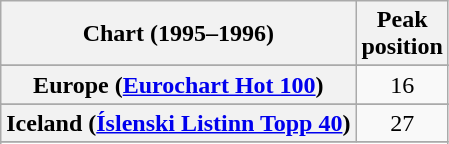<table class="wikitable sortable plainrowheaders" style="text-align:center">
<tr>
<th>Chart (1995–1996)</th>
<th>Peak<br>position</th>
</tr>
<tr>
</tr>
<tr>
</tr>
<tr>
</tr>
<tr>
</tr>
<tr>
<th scope="row">Europe (<a href='#'>Eurochart Hot 100</a>)</th>
<td>16</td>
</tr>
<tr>
</tr>
<tr>
<th scope="row">Iceland (<a href='#'>Íslenski Listinn Topp 40</a>)</th>
<td>27</td>
</tr>
<tr>
</tr>
<tr>
</tr>
<tr>
</tr>
<tr>
</tr>
<tr>
</tr>
<tr>
</tr>
<tr>
</tr>
<tr>
</tr>
<tr>
</tr>
<tr>
</tr>
</table>
